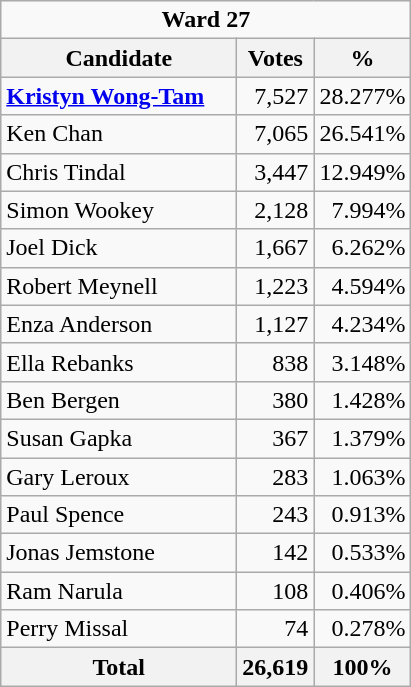<table class="wikitable">
<tr>
<td Colspan="3" align="center"><strong>Ward 27</strong></td>
</tr>
<tr>
<th bgcolor="#DDDDFF" width="150px">Candidate</th>
<th bgcolor="#DDDDFF">Votes</th>
<th bgcolor="#DDDDFF">%</th>
</tr>
<tr>
<td><strong><a href='#'>Kristyn Wong-Tam</a></strong></td>
<td align=right>7,527</td>
<td align=right>28.277%</td>
</tr>
<tr>
<td>Ken Chan</td>
<td align=right>7,065</td>
<td align=right>26.541%</td>
</tr>
<tr>
<td>Chris Tindal</td>
<td align=right>3,447</td>
<td align=right>12.949%</td>
</tr>
<tr>
<td>Simon Wookey</td>
<td align=right>2,128</td>
<td align=right>7.994%</td>
</tr>
<tr>
<td>Joel Dick</td>
<td align=right>1,667</td>
<td align=right>6.262%</td>
</tr>
<tr>
<td>Robert Meynell</td>
<td align=right>1,223</td>
<td align=right>4.594%</td>
</tr>
<tr>
<td>Enza Anderson</td>
<td align=right>1,127</td>
<td align=right>4.234%</td>
</tr>
<tr>
<td>Ella Rebanks</td>
<td align=right>838</td>
<td align=right>3.148%</td>
</tr>
<tr>
<td>Ben Bergen</td>
<td align=right>380</td>
<td align=right>1.428%</td>
</tr>
<tr>
<td>Susan Gapka</td>
<td align=right>367</td>
<td align=right>1.379%</td>
</tr>
<tr>
<td>Gary Leroux</td>
<td align=right>283</td>
<td align=right>1.063%</td>
</tr>
<tr>
<td>Paul Spence</td>
<td align=right>243</td>
<td align=right>0.913%</td>
</tr>
<tr>
<td>Jonas Jemstone</td>
<td align=right>142</td>
<td align=right>0.533%</td>
</tr>
<tr>
<td>Ram Narula</td>
<td align=right>108</td>
<td align=right>0.406%</td>
</tr>
<tr>
<td>Perry Missal</td>
<td align=right>74</td>
<td align=right>0.278%</td>
</tr>
<tr>
<th>Total</th>
<th align=right>26,619</th>
<th align=right>100%</th>
</tr>
</table>
